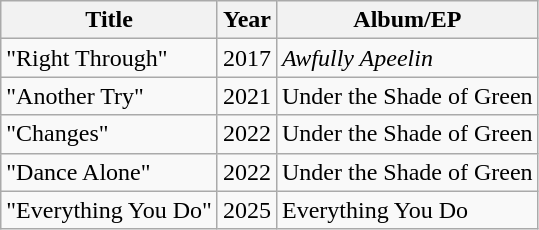<table class="wikitable">
<tr>
<th>Title</th>
<th>Year</th>
<th>Album/EP</th>
</tr>
<tr>
<td>"Right Through"</td>
<td>2017</td>
<td><em>Awfully Apeelin<strong></td>
</tr>
<tr>
<td>"Another Try"</td>
<td>2021</td>
<td></em>Under the Shade of Green<em></td>
</tr>
<tr>
<td>"Changes"</td>
<td>2022</td>
<td></em>Under the Shade of Green<em></td>
</tr>
<tr>
<td>"Dance Alone"</td>
<td>2022</td>
<td></em>Under the Shade of Green<em></td>
</tr>
<tr>
<td>"Everything You Do"</td>
<td>2025</td>
<td></em>Everything You Do<em></td>
</tr>
</table>
